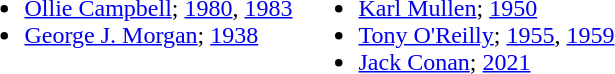<table>
<tr style="vertical-align:top">
<td><br><ul><li><a href='#'>Ollie Campbell</a>; <a href='#'>1980</a>, <a href='#'>1983</a></li><li><a href='#'>George J. Morgan</a>; <a href='#'>1938</a></li></ul></td>
<td><br><ul><li><a href='#'>Karl Mullen</a>; <a href='#'>1950</a></li><li><a href='#'>Tony O'Reilly</a>; <a href='#'>1955</a>, <a href='#'>1959</a></li><li><a href='#'>Jack Conan</a>; <a href='#'>2021</a></li></ul></td>
</tr>
</table>
